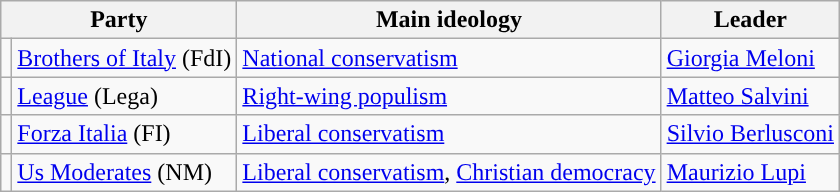<table class=wikitable style=text-align:left>
<tr>
<th colspan=2>Party</th>
<th>Main ideology</th>
<th>Leader</th>
</tr>
<tr>
<td></td>
<td><a href='#'>Brothers of Italy</a> (FdI)</td>
<td><a href='#'>National conservatism</a></td>
<td><a href='#'>Giorgia Meloni</a></td>
</tr>
<tr>
<td></td>
<td><a href='#'>League</a> (Lega)</td>
<td><a href='#'>Right-wing populism</a></td>
<td><a href='#'>Matteo Salvini</a></td>
</tr>
<tr>
<td></td>
<td><a href='#'>Forza Italia</a> (FI)</td>
<td><a href='#'>Liberal conservatism</a></td>
<td><a href='#'>Silvio Berlusconi</a></td>
</tr>
<tr>
<td></td>
<td><a href='#'>Us Moderates</a> (NM)</td>
<td><a href='#'>Liberal conservatism</a>, <a href='#'>Christian democracy</a></td>
<td><a href='#'>Maurizio Lupi</a></td>
</tr>
</table>
